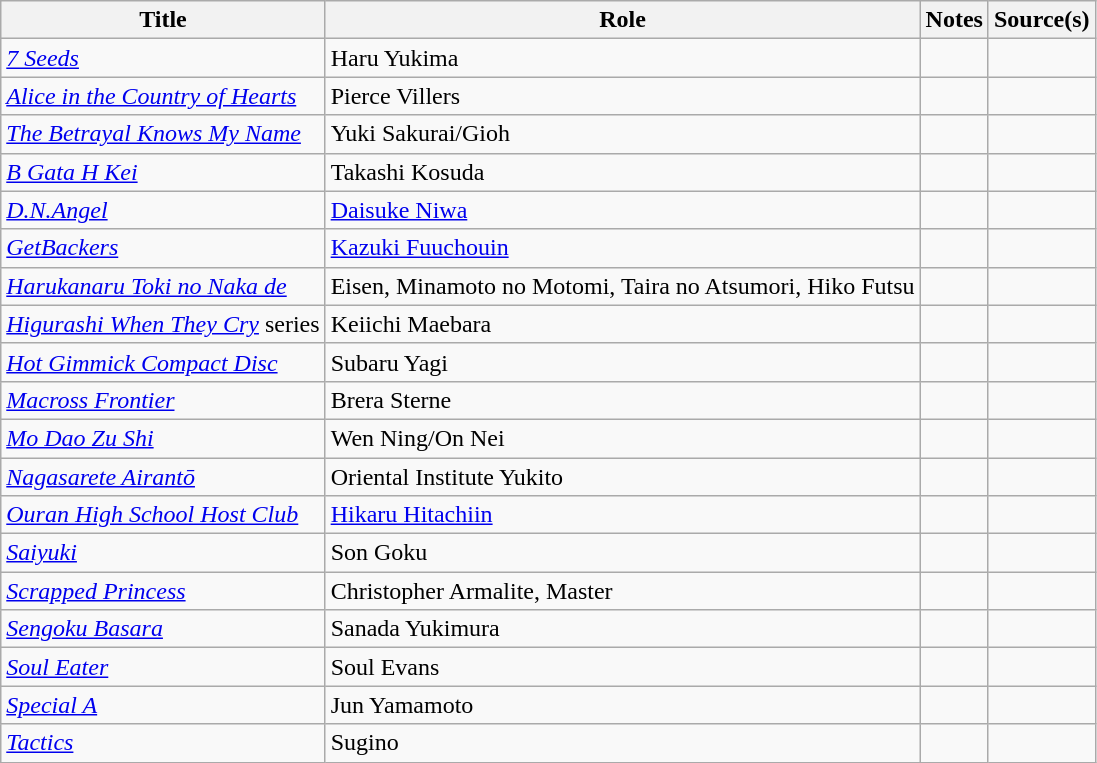<table class="wikitable sortable plainrowheaders">
<tr>
<th>Title</th>
<th>Role</th>
<th class="unsortable">Notes</th>
<th class="unsortable">Source(s)</th>
</tr>
<tr>
<td><em><a href='#'>7 Seeds</a></em></td>
<td>Haru Yukima</td>
<td></td>
<td></td>
</tr>
<tr>
<td><em><a href='#'>Alice in the Country of Hearts</a></em></td>
<td>Pierce Villers</td>
<td></td>
<td></td>
</tr>
<tr>
<td><em><a href='#'>The Betrayal Knows My Name</a></em></td>
<td>Yuki Sakurai/Gioh</td>
<td></td>
<td></td>
</tr>
<tr>
<td><em><a href='#'>B Gata H Kei</a></em></td>
<td>Takashi Kosuda</td>
<td></td>
<td></td>
</tr>
<tr>
<td><em><a href='#'>D.N.Angel</a></em></td>
<td><a href='#'>Daisuke Niwa</a></td>
<td></td>
<td></td>
</tr>
<tr>
<td><em><a href='#'>GetBackers</a></em></td>
<td><a href='#'>Kazuki Fuuchouin</a></td>
<td></td>
<td></td>
</tr>
<tr>
<td><em><a href='#'>Harukanaru Toki no Naka de</a></em></td>
<td>Eisen, Minamoto no Motomi, Taira no Atsumori, Hiko Futsu</td>
<td></td>
<td></td>
</tr>
<tr>
<td><em><a href='#'>Higurashi When They Cry</a></em> series</td>
<td>Keiichi Maebara</td>
<td></td>
<td></td>
</tr>
<tr>
<td><a href='#'><em>Hot Gimmick Compact Disc</em></a></td>
<td>Subaru Yagi</td>
<td></td>
<td></td>
</tr>
<tr>
<td><em><a href='#'>Macross Frontier</a></em></td>
<td>Brera Sterne</td>
<td></td>
<td></td>
</tr>
<tr>
<td><em><a href='#'>Mo Dao Zu Shi</a></em></td>
<td>Wen Ning/On Nei</td>
<td></td>
<td></td>
</tr>
<tr>
<td><em><a href='#'>Nagasarete Airantō</a></em></td>
<td>Oriental Institute Yukito</td>
<td></td>
<td></td>
</tr>
<tr>
<td><em><a href='#'>Ouran High School Host Club</a></em></td>
<td><a href='#'>Hikaru Hitachiin</a></td>
<td></td>
<td></td>
</tr>
<tr>
<td><em><a href='#'>Saiyuki</a></em></td>
<td>Son Goku</td>
<td></td>
<td></td>
</tr>
<tr>
<td><em><a href='#'>Scrapped Princess</a></em></td>
<td>Christopher Armalite, Master</td>
<td></td>
<td></td>
</tr>
<tr>
<td><em><a href='#'>Sengoku Basara</a></em></td>
<td>Sanada Yukimura</td>
<td></td>
<td></td>
</tr>
<tr>
<td><em><a href='#'>Soul Eater</a></em></td>
<td>Soul Evans</td>
<td></td>
<td></td>
</tr>
<tr>
<td><em><a href='#'>Special A</a></em></td>
<td>Jun Yamamoto</td>
<td></td>
<td></td>
</tr>
<tr>
<td><em><a href='#'>Tactics</a></em></td>
<td>Sugino</td>
<td></td>
<td></td>
</tr>
</table>
